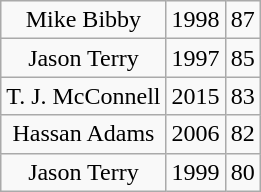<table class="wikitable" style="text-align: center;">
<tr>
<td>Mike Bibby</td>
<td>1998</td>
<td>87</td>
</tr>
<tr>
<td>Jason Terry</td>
<td>1997</td>
<td>85</td>
</tr>
<tr>
<td>T. J. McConnell</td>
<td>2015</td>
<td>83</td>
</tr>
<tr>
<td>Hassan Adams</td>
<td>2006</td>
<td>82</td>
</tr>
<tr>
<td>Jason Terry</td>
<td>1999</td>
<td>80</td>
</tr>
</table>
